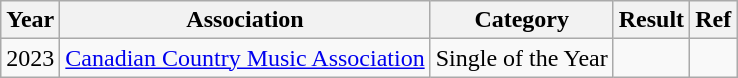<table class="wikitable">
<tr>
<th>Year</th>
<th>Association</th>
<th>Category</th>
<th>Result</th>
<th>Ref</th>
</tr>
<tr>
<td>2023</td>
<td><a href='#'>Canadian Country Music Association</a></td>
<td>Single of the Year</td>
<td></td>
<td></td>
</tr>
</table>
